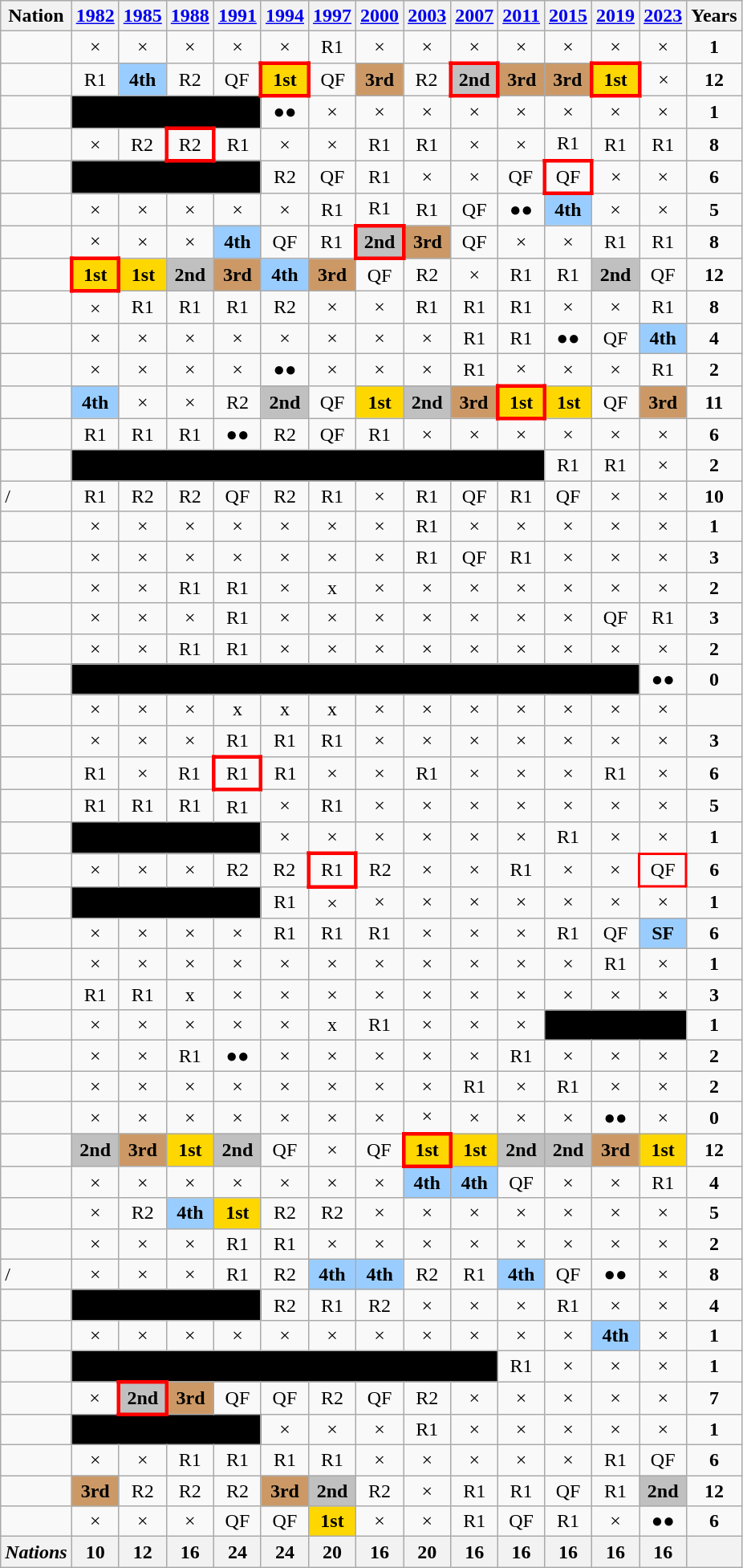<table class="wikitable sortable" style="text-align:center">
<tr>
<th>Nation</th>
<th><a href='#'>1982</a><br></th>
<th><a href='#'>1985</a><br></th>
<th><a href='#'>1988</a><br></th>
<th><a href='#'>1991</a><br></th>
<th><a href='#'>1994</a><br></th>
<th><a href='#'>1997</a><br></th>
<th><a href='#'>2000</a><br></th>
<th><a href='#'>2003</a><br></th>
<th><a href='#'>2007</a><br></th>
<th><a href='#'>2011</a><br></th>
<th><a href='#'>2015</a><br></th>
<th><a href='#'>2019</a><br></th>
<th><a href='#'>2023</a><br></th>
<th>Years</th>
</tr>
<tr>
<td align=left></td>
<td>×</td>
<td>×</td>
<td>×</td>
<td>×</td>
<td>×</td>
<td>R1</td>
<td>×</td>
<td>×</td>
<td>×</td>
<td>×</td>
<td>×</td>
<td>×</td>
<td>×</td>
<td><strong>1</strong></td>
</tr>
<tr>
<td align=left></td>
<td>R1</td>
<td bgcolor=9acdff><strong>4th</strong></td>
<td>R2</td>
<td>QF</td>
<td bgcolor=gold style="border:3px solid red"><strong>1st</strong></td>
<td>QF</td>
<td bgcolor=cc9966><strong>3rd</strong></td>
<td>R2</td>
<td bgcolor=silver style="border:3px solid red"><strong>2nd</strong></td>
<td bgcolor=cc9966><strong>3rd</strong></td>
<td bgcolor=cc9966><strong>3rd</strong></td>
<td bgcolor=gold style="border:3px solid red"><strong>1st</strong></td>
<td>×</td>
<td><strong>12</strong></td>
</tr>
<tr>
<td align=left></td>
<td colspan=4 style="background-color:black;"></td>
<td>●●</td>
<td>×</td>
<td>×</td>
<td>×</td>
<td>×</td>
<td>×</td>
<td>×</td>
<td>×</td>
<td>×</td>
<td><strong>1</strong></td>
</tr>
<tr>
<td align=left></td>
<td>×</td>
<td>R2</td>
<td style="border:3px solid red">R2</td>
<td>R1</td>
<td>×</td>
<td>×</td>
<td>R1</td>
<td>R1</td>
<td>×</td>
<td>×</td>
<td>R1</td>
<td>R1</td>
<td>R1</td>
<td><strong>8</strong></td>
</tr>
<tr>
<td align=left></td>
<td colspan=4 style="background-color:black;"></td>
<td>R2</td>
<td>QF</td>
<td>R1</td>
<td>×</td>
<td>×</td>
<td>QF</td>
<td style="border:3px solid red">QF</td>
<td>×</td>
<td>×</td>
<td><strong>6</strong></td>
</tr>
<tr>
<td align=left></td>
<td>×</td>
<td>×</td>
<td>×</td>
<td>×</td>
<td>×</td>
<td>R1</td>
<td>R1</td>
<td>R1</td>
<td>QF</td>
<td>●●</td>
<td bgcolor=9acdff><strong>4th</strong></td>
<td>×</td>
<td>×</td>
<td><strong>5</strong></td>
</tr>
<tr>
<td align=left></td>
<td>×</td>
<td>×</td>
<td>×</td>
<td bgcolor=9acdff><strong>4th</strong></td>
<td>QF</td>
<td>R1</td>
<td bgcolor=silver style="border:3px solid red"><strong>2nd</strong></td>
<td bgcolor=cc9966><strong>3rd</strong></td>
<td>QF</td>
<td>×</td>
<td>×</td>
<td>R1</td>
<td>R1</td>
<td><strong>8</strong></td>
</tr>
<tr>
<td align=left></td>
<td bgcolor=gold style="border:3px solid red"><strong>1st</strong></td>
<td bgcolor=gold><strong>1st</strong></td>
<td bgcolor=silver><strong>2nd</strong></td>
<td bgcolor=cc9966><strong>3rd</strong></td>
<td bgcolor=9acdff><strong>4th</strong></td>
<td bgcolor=cc9966><strong>3rd</strong></td>
<td>QF</td>
<td>R2</td>
<td>×</td>
<td>R1</td>
<td>R1</td>
<td bgcolor=silver><strong>2nd</strong></td>
<td>QF</td>
<td><strong>12</strong></td>
</tr>
<tr>
<td align=left></td>
<td>×</td>
<td>R1</td>
<td>R1</td>
<td>R1</td>
<td>R2</td>
<td>×</td>
<td>×</td>
<td>R1</td>
<td>R1</td>
<td>R1</td>
<td>×</td>
<td>×</td>
<td>R1</td>
<td><strong>8</strong></td>
</tr>
<tr>
<td align=left></td>
<td>×</td>
<td>×</td>
<td>×</td>
<td>×</td>
<td>×</td>
<td>×</td>
<td>×</td>
<td>×</td>
<td>R1</td>
<td>R1</td>
<td>●●</td>
<td>QF</td>
<td bgcolor=9acdff><strong>4th</strong></td>
<td><strong>4</strong></td>
</tr>
<tr>
<td align=left></td>
<td>×</td>
<td>×</td>
<td>×</td>
<td>×</td>
<td>●●</td>
<td>×</td>
<td>×</td>
<td>×</td>
<td>R1</td>
<td>×</td>
<td>×</td>
<td>×</td>
<td>R1</td>
<td><strong>2</strong></td>
</tr>
<tr>
<td align=left></td>
<td bgcolor=9acdff><strong>4th</strong></td>
<td>×</td>
<td>×</td>
<td>R2</td>
<td bgcolor=silver><strong>2nd</strong></td>
<td>QF</td>
<td bgcolor=gold><strong>1st</strong></td>
<td bgcolor=silver><strong>2nd</strong></td>
<td bgcolor=cc9966><strong>3rd</strong></td>
<td bgcolor=gold style="border:3px solid red"><strong>1st</strong></td>
<td bgcolor=gold><strong>1st</strong></td>
<td>QF</td>
<td bgcolor=cc9966><strong>3rd</strong></td>
<td><strong>11</strong></td>
</tr>
<tr>
<td align=left></td>
<td>R1</td>
<td>R1</td>
<td>R1</td>
<td>●●</td>
<td>R2</td>
<td>QF</td>
<td>R1</td>
<td>×</td>
<td>×</td>
<td>×</td>
<td>×</td>
<td>×</td>
<td>×</td>
<td><strong>6</strong></td>
</tr>
<tr>
<td align=left></td>
<td colspan=10 style="background-color:black;"></td>
<td>R1</td>
<td>R1</td>
<td>×</td>
<td><strong>2</strong></td>
</tr>
<tr>
<td align=left>/<br><em></em></td>
<td>R1</td>
<td>R2</td>
<td>R2</td>
<td>QF</td>
<td>R2</td>
<td>R1</td>
<td>×</td>
<td>R1</td>
<td>QF</td>
<td>R1</td>
<td>QF</td>
<td>×</td>
<td>×</td>
<td><strong>10</strong></td>
</tr>
<tr>
<td align=left></td>
<td>×</td>
<td>×</td>
<td>×</td>
<td>×</td>
<td>×</td>
<td>×</td>
<td>×</td>
<td>R1</td>
<td>×</td>
<td>×</td>
<td>×</td>
<td>×</td>
<td>×</td>
<td><strong>1</strong></td>
</tr>
<tr>
<td align=left></td>
<td>×</td>
<td>×</td>
<td>×</td>
<td>×</td>
<td>×</td>
<td>×</td>
<td>×</td>
<td>R1</td>
<td>QF</td>
<td>R1</td>
<td>×</td>
<td>×</td>
<td>×</td>
<td><strong>3</strong></td>
</tr>
<tr>
<td align=left></td>
<td>×</td>
<td>×</td>
<td>R1</td>
<td>R1</td>
<td>×</td>
<td>x</td>
<td>×</td>
<td>×</td>
<td>×</td>
<td>×</td>
<td>×</td>
<td>×</td>
<td>×</td>
<td><strong>2</strong></td>
</tr>
<tr>
<td align=left></td>
<td>×</td>
<td>×</td>
<td>×</td>
<td>R1</td>
<td>×</td>
<td>×</td>
<td>×</td>
<td>×</td>
<td>×</td>
<td>×</td>
<td>×</td>
<td>QF</td>
<td>R1</td>
<td><strong>3</strong></td>
</tr>
<tr>
<td align=left></td>
<td>×</td>
<td>×</td>
<td>R1</td>
<td>R1</td>
<td>×</td>
<td>×</td>
<td>×</td>
<td>×</td>
<td>×</td>
<td>×</td>
<td>×</td>
<td>×</td>
<td>×</td>
<td><strong>2</strong></td>
</tr>
<tr>
<td align=left></td>
<td colspan=12 style="background-color:black;"></td>
<td>●●</td>
<td><strong>0</strong></td>
</tr>
<tr>
<td align=left></td>
<td>×</td>
<td>×</td>
<td>×</td>
<td>x</td>
<td>x</td>
<td>x</td>
<td>×</td>
<td>×</td>
<td>×</td>
<td>×</td>
<td>×</td>
<td>×</td>
<td>×</td>
<td></td>
</tr>
<tr>
<td align=left></td>
<td>×</td>
<td>×</td>
<td>×</td>
<td>R1</td>
<td>R1</td>
<td>R1</td>
<td>×</td>
<td>×</td>
<td>×</td>
<td>×</td>
<td>×</td>
<td>×</td>
<td>×</td>
<td><strong>3</strong></td>
</tr>
<tr>
<td align=left></td>
<td>R1</td>
<td>×</td>
<td>R1</td>
<td style="border:3px solid red">R1</td>
<td>R1</td>
<td>×</td>
<td>×</td>
<td>R1</td>
<td>×</td>
<td>×</td>
<td>×</td>
<td>R1</td>
<td>×</td>
<td><strong>6</strong></td>
</tr>
<tr>
<td align=left></td>
<td>R1</td>
<td>R1</td>
<td>R1</td>
<td>R1</td>
<td>×</td>
<td>R1</td>
<td>×</td>
<td>×</td>
<td>×</td>
<td>×</td>
<td>×</td>
<td>×</td>
<td>×</td>
<td><strong>5</strong></td>
</tr>
<tr>
<td align=left></td>
<td colspan=4 style="background-color:black;"></td>
<td>×</td>
<td>×</td>
<td>×</td>
<td>×</td>
<td>×</td>
<td>×</td>
<td>R1</td>
<td>×</td>
<td>×</td>
<td><strong>1</strong></td>
</tr>
<tr>
<td align=left></td>
<td>×</td>
<td>×</td>
<td>×</td>
<td>R2</td>
<td>R2</td>
<td style="border:3px solid red">R1</td>
<td>R2</td>
<td>×</td>
<td>×</td>
<td>R1</td>
<td>×</td>
<td>×</td>
<td style="border:2px solid red">QF</td>
<td><strong>6</strong></td>
</tr>
<tr>
<td align=left></td>
<td colspan=4 style="background-color:black;"></td>
<td>R1</td>
<td>×</td>
<td>×</td>
<td>×</td>
<td>×</td>
<td>×</td>
<td>×</td>
<td>×</td>
<td>×</td>
<td><strong>1</strong></td>
</tr>
<tr>
<td align=left></td>
<td>×</td>
<td>×</td>
<td>×</td>
<td>×</td>
<td>R1</td>
<td>R1</td>
<td>R1</td>
<td>×</td>
<td>×</td>
<td>×</td>
<td>R1</td>
<td>QF</td>
<td bgcolor=#9acdff><strong>SF</strong></td>
<td><strong>6</strong></td>
</tr>
<tr>
<td align=left></td>
<td>×</td>
<td>×</td>
<td>×</td>
<td>×</td>
<td>×</td>
<td>×</td>
<td>×</td>
<td>×</td>
<td>×</td>
<td>×</td>
<td>×</td>
<td>R1</td>
<td>×</td>
<td><strong>1</strong></td>
</tr>
<tr>
<td align=left></td>
<td>R1</td>
<td>R1</td>
<td>x</td>
<td>×</td>
<td>×</td>
<td>×</td>
<td>×</td>
<td>×</td>
<td>×</td>
<td>×</td>
<td>×</td>
<td>×</td>
<td>×</td>
<td><strong>3</strong></td>
</tr>
<tr>
<td align=left><em></em></td>
<td>×</td>
<td>×</td>
<td>×</td>
<td>×</td>
<td>×</td>
<td>x</td>
<td>R1</td>
<td>×</td>
<td>×</td>
<td>×</td>
<td colspan=3 style="background-color:black;"></td>
<td><strong>1</strong></td>
</tr>
<tr>
<td align=left></td>
<td>×</td>
<td>×</td>
<td>R1</td>
<td>●●</td>
<td>×</td>
<td>×</td>
<td>×</td>
<td>×</td>
<td>×</td>
<td>R1</td>
<td>×</td>
<td>×</td>
<td>×</td>
<td><strong>2</strong></td>
</tr>
<tr>
<td align=left></td>
<td>×</td>
<td>×</td>
<td>×</td>
<td>×</td>
<td>×</td>
<td>×</td>
<td>×</td>
<td>×</td>
<td>R1</td>
<td>×</td>
<td>R1</td>
<td>×</td>
<td>×</td>
<td><strong>2</strong></td>
</tr>
<tr>
<td align=left></td>
<td>×</td>
<td>×</td>
<td>×</td>
<td>×</td>
<td>×</td>
<td>×</td>
<td>×</td>
<td>×</td>
<td>×</td>
<td>×</td>
<td>×</td>
<td>●●</td>
<td>×</td>
<td><strong>0</strong></td>
</tr>
<tr>
<td align=left></td>
<td bgcolor=silver><strong>2nd</strong></td>
<td bgcolor=cc9966><strong>3rd</strong></td>
<td bgcolor=gold><strong>1st</strong></td>
<td bgcolor=silver><strong>2nd</strong></td>
<td>QF</td>
<td>×</td>
<td>QF</td>
<td bgcolor=gold style="border:3px solid red"><strong>1st</strong></td>
<td bgcolor=gold><strong>1st</strong></td>
<td bgcolor=silver><strong>2nd</strong></td>
<td bgcolor=silver><strong>2nd</strong></td>
<td bgcolor=cc9966><strong>3rd</strong></td>
<td bgcolor=gold><strong>1st</strong></td>
<td><strong>12</strong></td>
</tr>
<tr>
<td align=left></td>
<td>×</td>
<td>×</td>
<td>×</td>
<td>×</td>
<td>×</td>
<td>×</td>
<td>×</td>
<td bgcolor=9acdff><strong>4th</strong></td>
<td bgcolor=9acdff><strong>4th</strong></td>
<td>QF</td>
<td>×</td>
<td>×</td>
<td>R1</td>
<td><strong>4</strong></td>
</tr>
<tr>
<td align=left></td>
<td>×</td>
<td>R2</td>
<td bgcolor=9acdff><strong>4th</strong></td>
<td bgcolor=gold><strong>1st</strong></td>
<td>R2</td>
<td>R2</td>
<td>×</td>
<td>×</td>
<td>×</td>
<td>×</td>
<td>×</td>
<td>×</td>
<td>×</td>
<td><strong>5</strong></td>
</tr>
<tr>
<td align=left></td>
<td>×</td>
<td>×</td>
<td>×</td>
<td>R1</td>
<td>R1</td>
<td>×</td>
<td>×</td>
<td>×</td>
<td>×</td>
<td>×</td>
<td>×</td>
<td>×</td>
<td>×</td>
<td><strong>2</strong></td>
</tr>
<tr>
<td align=left>/<br><em></em></td>
<td>×</td>
<td>×</td>
<td>×</td>
<td>R1</td>
<td>R2</td>
<td bgcolor=9acdff><strong>4th</strong></td>
<td bgcolor=9acdff><strong>4th</strong></td>
<td>R2</td>
<td>R1</td>
<td bgcolor=9acdff><strong>4th</strong></td>
<td>QF</td>
<td>●●</td>
<td>×</td>
<td><strong>8</strong></td>
</tr>
<tr>
<td align=left></td>
<td colspan=4 style="background-color:black;"></td>
<td>R2</td>
<td>R1</td>
<td>R2</td>
<td>×</td>
<td>×</td>
<td>×</td>
<td>R1</td>
<td>×</td>
<td>×</td>
<td><strong>4</strong></td>
</tr>
<tr>
<td align=left></td>
<td>×</td>
<td>×</td>
<td>×</td>
<td>×</td>
<td>×</td>
<td>×</td>
<td>×</td>
<td>×</td>
<td>×</td>
<td>×</td>
<td>×</td>
<td bgcolor=9acdff><strong>4th</strong></td>
<td>×</td>
<td><strong>1</strong></td>
</tr>
<tr>
<td align=left></td>
<td colspan=9 style="background-color:black;"></td>
<td>R1</td>
<td>×</td>
<td>×</td>
<td>×</td>
<td><strong>1</strong></td>
</tr>
<tr>
<td align=left></td>
<td>×</td>
<td bgcolor=silver style="border:3px solid red"><strong>2nd</strong></td>
<td bgcolor=cc9966><strong>3rd</strong></td>
<td>QF</td>
<td>QF</td>
<td>R2</td>
<td>QF</td>
<td>R2</td>
<td>×</td>
<td>×</td>
<td>×</td>
<td>×</td>
<td>×</td>
<td><strong>7</strong></td>
</tr>
<tr>
<td align=left></td>
<td colspan=4 style="background-color:black;"></td>
<td>×</td>
<td>×</td>
<td>×</td>
<td>R1</td>
<td>×</td>
<td>×</td>
<td>×</td>
<td>×</td>
<td>×</td>
<td><strong>1</strong></td>
</tr>
<tr>
<td align=left></td>
<td>×</td>
<td>×</td>
<td>R1</td>
<td>R1</td>
<td>R1</td>
<td>R1</td>
<td>×</td>
<td>×</td>
<td>×</td>
<td>×</td>
<td>×</td>
<td>R1</td>
<td>QF</td>
<td><strong>6</strong></td>
</tr>
<tr>
<td align=left></td>
<td bgcolor=cc9966><strong>3rd</strong></td>
<td>R2</td>
<td>R2</td>
<td>R2</td>
<td bgcolor=cc9966><strong>3rd</strong></td>
<td bgcolor=silver><strong>2nd</strong></td>
<td>R2</td>
<td>×</td>
<td>R1</td>
<td>R1</td>
<td>QF</td>
<td>R1</td>
<td bgcolor=silver><strong>2nd</strong></td>
<td><strong>12</strong></td>
</tr>
<tr>
<td align=left></td>
<td>×</td>
<td>×</td>
<td>×</td>
<td>QF</td>
<td>QF</td>
<td bgcolor=gold><strong>1st</strong></td>
<td>×</td>
<td>×</td>
<td>R1</td>
<td>QF</td>
<td>R1</td>
<td>×</td>
<td>●●</td>
<td><strong>6</strong></td>
</tr>
<tr>
<th><em>Nations</em></th>
<th>10</th>
<th>12</th>
<th>16</th>
<th>24</th>
<th>24</th>
<th>20</th>
<th>16</th>
<th>20</th>
<th>16</th>
<th>16</th>
<th>16</th>
<th>16</th>
<th>16</th>
<th></th>
</tr>
</table>
